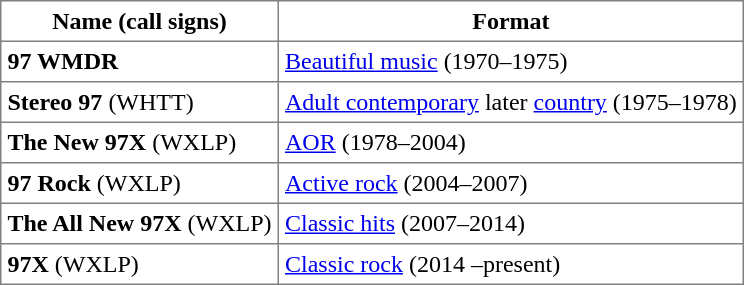<table class="toccolours" border="1" cellpadding="4" cellspacing="0" style="border-collapse: collapse; float:left; margin-right: 1em; margin-bottom: 1em">
<tr>
<th>Name (call signs)</th>
<th>Format</th>
</tr>
<tr>
<td><strong>97 WMDR</strong></td>
<td><a href='#'>Beautiful music</a> (1970–1975)</td>
</tr>
<tr>
<td><strong>Stereo 97</strong> (WHTT)</td>
<td><a href='#'>Adult contemporary</a> later <a href='#'>country</a> (1975–1978)</td>
</tr>
<tr>
<td><strong>The New 97X</strong> (WXLP)</td>
<td><a href='#'>AOR</a> (1978–2004)</td>
</tr>
<tr>
<td><strong>97 Rock</strong> (WXLP)</td>
<td><a href='#'>Active rock</a> (2004–2007)</td>
</tr>
<tr>
<td><strong>The All New 97X</strong> (WXLP)</td>
<td><a href='#'>Classic hits</a> (2007–2014)</td>
</tr>
<tr>
<td><strong>97X</strong> (WXLP)</td>
<td><a href='#'>Classic rock</a> (2014 –present)</td>
</tr>
</table>
